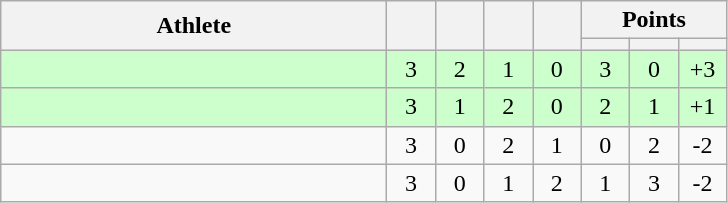<table class="wikitable" style="text-align: center; font-size:100% ">
<tr>
<th rowspan=2 width=250>Athlete</th>
<th rowspan=2 width=25></th>
<th rowspan=2 width=25></th>
<th rowspan=2 width=25></th>
<th rowspan=2 width=25></th>
<th colspan=3>Points</th>
</tr>
<tr>
<th width=25></th>
<th width=25></th>
<th width=25></th>
</tr>
<tr bgcolor="ccffcc">
<td align=left></td>
<td>3</td>
<td>2</td>
<td>1</td>
<td>0</td>
<td>3</td>
<td>0</td>
<td>+3</td>
</tr>
<tr bgcolor="ccffcc">
<td align=left></td>
<td>3</td>
<td>1</td>
<td>2</td>
<td>0</td>
<td>2</td>
<td>1</td>
<td>+1</td>
</tr>
<tr>
<td align=left></td>
<td>3</td>
<td>0</td>
<td>2</td>
<td>1</td>
<td>0</td>
<td>2</td>
<td>-2</td>
</tr>
<tr>
<td align=left></td>
<td>3</td>
<td>0</td>
<td>1</td>
<td>2</td>
<td>1</td>
<td>3</td>
<td>-2</td>
</tr>
</table>
